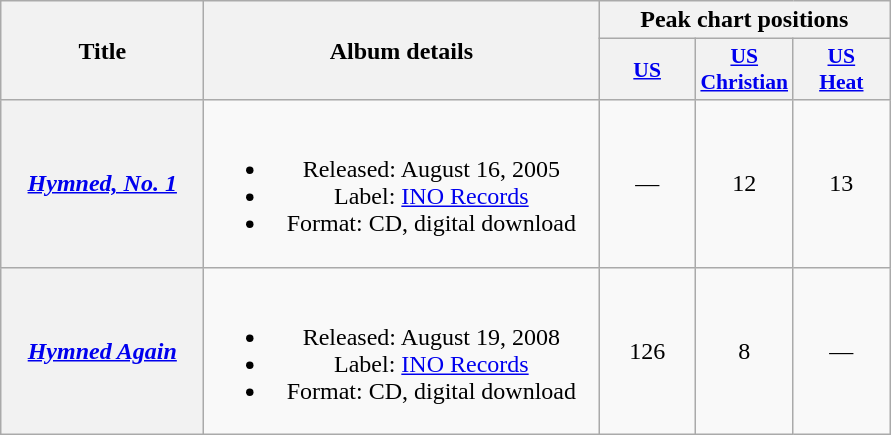<table class="wikitable plainrowheaders" style="text-align:center;" border="1">
<tr>
<th scope="col" rowspan="2" style="width:8em;">Title</th>
<th scope="col" rowspan="2" style="width:16em;">Album details</th>
<th scope="col" colspan="3">Peak chart positions</th>
</tr>
<tr>
<th scope="col" style="width:4em;font-size:90%;"><a href='#'>US</a><br></th>
<th scope="col" style="width:4em;font-size:90%;"><a href='#'>US<br>Christian</a><br></th>
<th scope="col" style="width:4em;font-size:90%;"><a href='#'>US<br>Heat</a><br></th>
</tr>
<tr>
<th scope="row"><em><a href='#'>Hymned, No. 1</a></em></th>
<td><br><ul><li>Released: August 16, 2005</li><li>Label: <a href='#'>INO Records</a></li><li>Format: CD, digital download</li></ul></td>
<td>—</td>
<td>12</td>
<td>13</td>
</tr>
<tr>
<th scope="row"><em><a href='#'>Hymned Again</a></em></th>
<td><br><ul><li>Released: August 19, 2008</li><li>Label: <a href='#'>INO Records</a></li><li>Format: CD, digital download</li></ul></td>
<td>126</td>
<td>8</td>
<td>—</td>
</tr>
</table>
